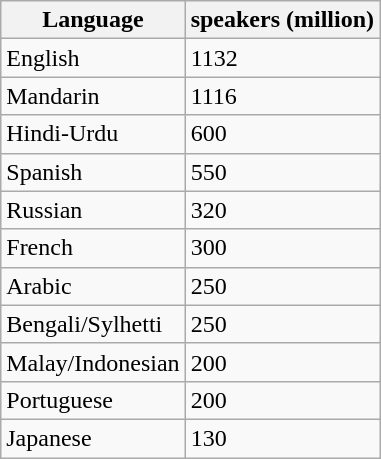<table class="wikitable sortable">
<tr>
<th>Language</th>
<th>speakers (million)</th>
</tr>
<tr>
<td>English</td>
<td>1132</td>
</tr>
<tr>
<td>Mandarin</td>
<td>1116</td>
</tr>
<tr>
<td>Hindi-Urdu</td>
<td>600</td>
</tr>
<tr>
<td>Spanish</td>
<td>550</td>
</tr>
<tr>
<td>Russian</td>
<td>320</td>
</tr>
<tr>
<td>French</td>
<td>300</td>
</tr>
<tr>
<td>Arabic</td>
<td>250</td>
</tr>
<tr>
<td>Bengali/Sylhetti</td>
<td>250</td>
</tr>
<tr>
<td>Malay/Indonesian</td>
<td>200</td>
</tr>
<tr>
<td>Portuguese</td>
<td>200</td>
</tr>
<tr>
<td>Japanese</td>
<td>130</td>
</tr>
</table>
